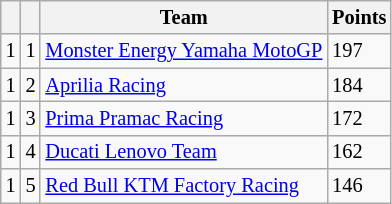<table class="wikitable" style="font-size: 85%;">
<tr>
<th></th>
<th></th>
<th>Team</th>
<th>Points</th>
</tr>
<tr>
<td> 1</td>
<td align=center>1</td>
<td> <a href='#'>Monster Energy Yamaha MotoGP</a></td>
<td align=left>197</td>
</tr>
<tr>
<td> 1</td>
<td align=center>2</td>
<td> <a href='#'>Aprilia Racing</a></td>
<td align=left>184</td>
</tr>
<tr>
<td> 1</td>
<td align=center>3</td>
<td> <a href='#'>Prima Pramac Racing</a></td>
<td align=left>172</td>
</tr>
<tr>
<td> 1</td>
<td align=center>4</td>
<td> <a href='#'>Ducati Lenovo Team</a></td>
<td align=left>162</td>
</tr>
<tr>
<td> 1</td>
<td align=center>5</td>
<td> <a href='#'>Red Bull KTM Factory Racing</a></td>
<td align=left>146</td>
</tr>
</table>
